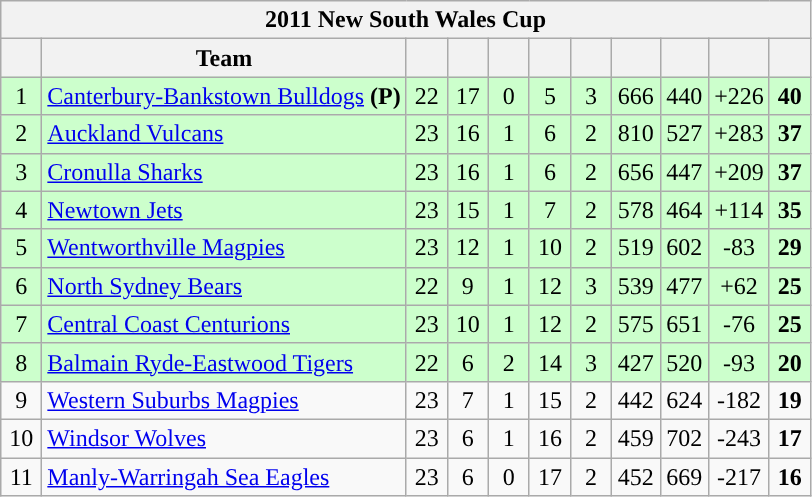<table class="wikitable" style="text-align:center">
<tr>
<th colspan="11">2011 New South Wales Cup</th>
</tr>
<tr>
<th width="20"></th>
<th>Team</th>
<th width="20"></th>
<th width="20"></th>
<th width="20"></th>
<th width="20"></th>
<th width="20"></th>
<th width="25"></th>
<th width="25"></th>
<th width="30"></th>
<th width="20"></th>
</tr>
<tr style="background: #ccffcc;">
<td>1</td>
<td style="text-align:left;"> <a href='#'>Canterbury-Bankstown Bulldogs</a> <strong>(P)</strong></td>
<td>22</td>
<td>17</td>
<td>0</td>
<td>5</td>
<td>3</td>
<td>666</td>
<td>440</td>
<td>+226</td>
<td><strong>40</strong></td>
</tr>
<tr style="background: #ccffcc;">
<td>2</td>
<td style="text-align:left;"> <a href='#'>Auckland Vulcans</a></td>
<td>23</td>
<td>16</td>
<td>1</td>
<td>6</td>
<td>2</td>
<td>810</td>
<td>527</td>
<td>+283</td>
<td><strong>37</strong></td>
</tr>
<tr style="background: #ccffcc;">
<td>3</td>
<td style="text-align:left;"> <a href='#'>Cronulla Sharks</a></td>
<td>23</td>
<td>16</td>
<td>1</td>
<td>6</td>
<td>2</td>
<td>656</td>
<td>447</td>
<td>+209</td>
<td><strong>37</strong></td>
</tr>
<tr style="background: #ccffcc;">
<td>4</td>
<td style="text-align:left;"> <a href='#'>Newtown Jets</a></td>
<td>23</td>
<td>15</td>
<td>1</td>
<td>7</td>
<td>2</td>
<td>578</td>
<td>464</td>
<td>+114</td>
<td><strong>35</strong></td>
</tr>
<tr style="background: #ccffcc;">
<td>5</td>
<td style="text-align:left;"> <a href='#'>Wentworthville Magpies</a></td>
<td>23</td>
<td>12</td>
<td>1</td>
<td>10</td>
<td>2</td>
<td>519</td>
<td>602</td>
<td>-83</td>
<td><strong>29</strong></td>
</tr>
<tr style="background: #ccffcc;">
<td>6</td>
<td style="text-align:left;"> <a href='#'>North Sydney Bears</a></td>
<td>22</td>
<td>9</td>
<td>1</td>
<td>12</td>
<td>3</td>
<td>539</td>
<td>477</td>
<td>+62</td>
<td><strong>25</strong></td>
</tr>
<tr style="background: #ccffcc;">
<td>7</td>
<td style="text-align:left;"> <a href='#'>Central Coast Centurions</a></td>
<td>23</td>
<td>10</td>
<td>1</td>
<td>12</td>
<td>2</td>
<td>575</td>
<td>651</td>
<td>-76</td>
<td><strong>25</strong></td>
</tr>
<tr style="background: #ccffcc;">
<td>8</td>
<td style="text-align:left;"> <a href='#'>Balmain Ryde-Eastwood Tigers</a></td>
<td>22</td>
<td>6</td>
<td>2</td>
<td>14</td>
<td>3</td>
<td>427</td>
<td>520</td>
<td>-93</td>
<td><strong>20</strong></td>
</tr>
<tr style="background:">
<td>9</td>
<td style="text-align:left;"> <a href='#'>Western Suburbs Magpies</a></td>
<td>23</td>
<td>7</td>
<td>1</td>
<td>15</td>
<td>2</td>
<td>442</td>
<td>624</td>
<td>-182</td>
<td><strong>19</strong></td>
</tr>
<tr style="background:">
<td>10</td>
<td style="text-align:left;"> <a href='#'>Windsor Wolves</a></td>
<td>23</td>
<td>6</td>
<td>1</td>
<td>16</td>
<td>2</td>
<td>459</td>
<td>702</td>
<td>-243</td>
<td><strong>17</strong></td>
</tr>
<tr style="background:">
<td>11</td>
<td style="text-align:left;"> <a href='#'>Manly-Warringah Sea Eagles</a></td>
<td>23</td>
<td>6</td>
<td>0</td>
<td>17</td>
<td>2</td>
<td>452</td>
<td>669</td>
<td>-217</td>
<td><strong>16</strong></td>
</tr>
</table>
